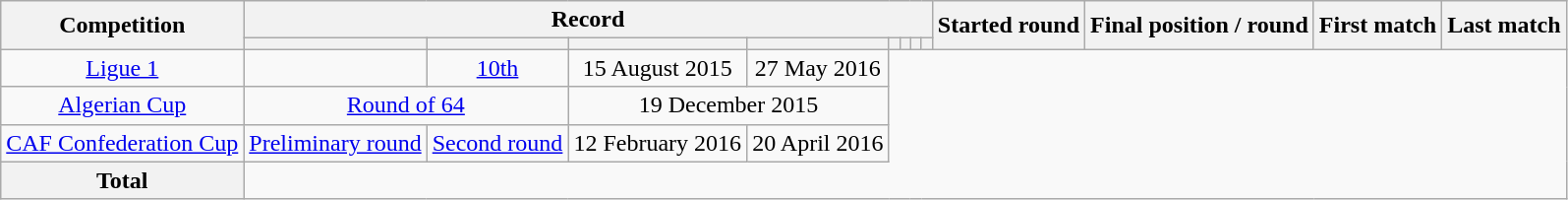<table class="wikitable" style="text-align: center">
<tr>
<th rowspan=2>Competition</th>
<th colspan=8>Record</th>
<th rowspan=2>Started round</th>
<th rowspan=2>Final position / round</th>
<th rowspan=2>First match</th>
<th rowspan=2>Last match</th>
</tr>
<tr>
<th></th>
<th></th>
<th></th>
<th></th>
<th></th>
<th></th>
<th></th>
<th></th>
</tr>
<tr>
<td><a href='#'>Ligue 1</a><br></td>
<td></td>
<td><a href='#'>10th</a></td>
<td>15 August 2015</td>
<td>27 May 2016</td>
</tr>
<tr>
<td><a href='#'>Algerian Cup</a><br></td>
<td colspan=2><a href='#'>Round of 64</a></td>
<td colspan=2>19 December 2015</td>
</tr>
<tr>
<td><a href='#'>CAF Confederation Cup</a><br></td>
<td><a href='#'>Preliminary round</a></td>
<td><a href='#'>Second round</a></td>
<td>12 February 2016</td>
<td>20 April 2016</td>
</tr>
<tr>
<th>Total<br></th>
</tr>
</table>
